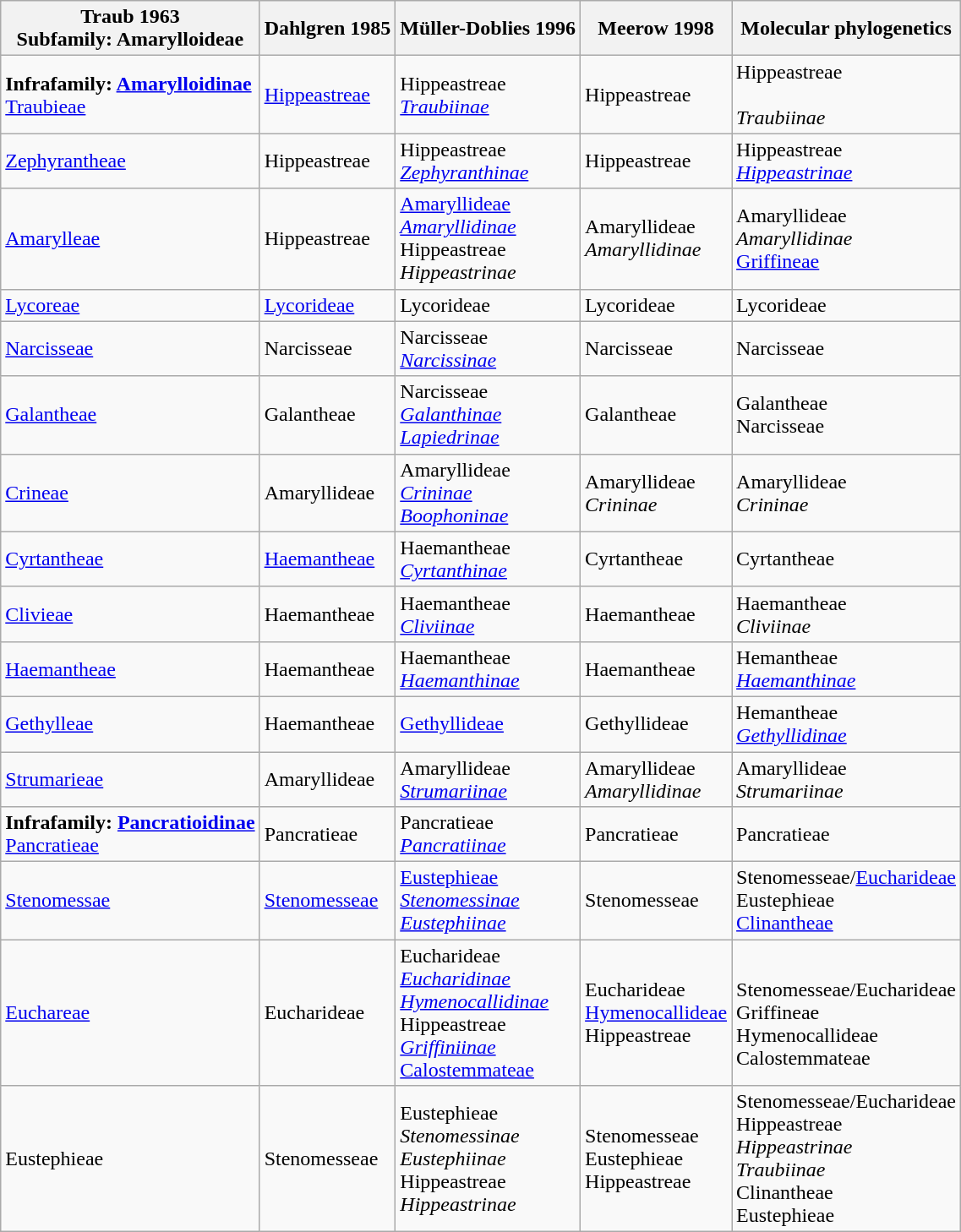<table class="wikitable sortable" border="1">
<tr>
<th>Traub 1963<br>Subfamily: Amarylloideae</th>
<th>Dahlgren 1985</th>
<th>Müller-Doblies 1996</th>
<th>Meerow 1998</th>
<th>Molecular phylogenetics</th>
</tr>
<tr>
<td><strong>Infrafamily: <a href='#'>Amarylloidinae</a></strong><br><a href='#'>Traubieae</a></td>
<td><a href='#'>Hippeastreae</a></td>
<td>Hippeastreae<br><em><a href='#'>Traubiinae</a></em></td>
<td>Hippeastreae</td>
<td>Hippeastreae<br><br><em>Traubiinae</em></td>
</tr>
<tr>
<td><a href='#'>Zephyrantheae</a></td>
<td>Hippeastreae</td>
<td>Hippeastreae<br><em><a href='#'>Zephyranthinae</a></em></td>
<td>Hippeastreae</td>
<td>Hippeastreae<br><em><a href='#'>Hippeastrinae</a></em></td>
</tr>
<tr>
<td><a href='#'>Amarylleae</a></td>
<td>Hippeastreae</td>
<td><a href='#'>Amaryllideae</a><br><em><a href='#'>Amaryllidinae</a></em><br>Hippeastreae<br><em>Hippeastrinae</em></td>
<td>Amaryllideae<br><em>Amaryllidinae</em></td>
<td>Amaryllideae<br><em>Amaryllidinae</em><br><a href='#'>Griffineae</a></td>
</tr>
<tr>
<td><a href='#'>Lycoreae</a></td>
<td><a href='#'>Lycorideae</a></td>
<td>Lycorideae</td>
<td>Lycorideae</td>
<td>Lycorideae</td>
</tr>
<tr>
<td><a href='#'>Narcisseae</a></td>
<td>Narcisseae</td>
<td>Narcisseae<br><em><a href='#'>Narcissinae</a></em></td>
<td>Narcisseae</td>
<td>Narcisseae</td>
</tr>
<tr>
<td><a href='#'>Galantheae</a></td>
<td>Galantheae</td>
<td>Narcisseae<br><em><a href='#'>Galanthinae</a></em><br><em><a href='#'>Lapiedrinae</a></em></td>
<td>Galantheae</td>
<td>Galantheae<br>Narcisseae</td>
</tr>
<tr>
<td><a href='#'>Crineae</a></td>
<td>Amaryllideae</td>
<td>Amaryllideae<br><em><a href='#'>Crininae</a></em><br><em><a href='#'>Boophoninae</a></em></td>
<td>Amaryllideae<br><em>Crininae</em></td>
<td>Amaryllideae<br><em>Crininae</em></td>
</tr>
<tr>
<td><a href='#'>Cyrtantheae</a></td>
<td><a href='#'>Haemantheae</a></td>
<td>Haemantheae<br><em><a href='#'>Cyrtanthinae</a></em></td>
<td>Cyrtantheae</td>
<td>Cyrtantheae</td>
</tr>
<tr>
<td><a href='#'>Clivieae</a></td>
<td>Haemantheae</td>
<td>Haemantheae<br><em><a href='#'>Cliviinae</a></em></td>
<td>Haemantheae</td>
<td>Haemantheae<br><em>Cliviinae</em></td>
</tr>
<tr>
<td><a href='#'>Haemantheae</a></td>
<td>Haemantheae</td>
<td>Haemantheae<br><em><a href='#'>Haemanthinae</a></em></td>
<td>Haemantheae</td>
<td>Hemantheae<br><em><a href='#'>Haemanthinae</a></em></td>
</tr>
<tr>
<td><a href='#'>Gethylleae</a></td>
<td>Haemantheae</td>
<td><a href='#'>Gethyllideae</a></td>
<td>Gethyllideae</td>
<td>Hemantheae<br><em><a href='#'>Gethyllidinae</a></em></td>
</tr>
<tr>
<td><a href='#'>Strumarieae</a></td>
<td>Amaryllideae</td>
<td>Amaryllideae<br><em><a href='#'>Strumariinae</a></em></td>
<td>Amaryllideae<br><em>Amaryllidinae</em></td>
<td>Amaryllideae<br><em>Strumariinae</em></td>
</tr>
<tr>
<td><strong>Infrafamily: <a href='#'>Pancratioidinae</a></strong><br><a href='#'>Pancratieae</a></td>
<td>Pancratieae</td>
<td>Pancratieae<br><em><a href='#'>Pancratiinae</a></em></td>
<td>Pancratieae</td>
<td>Pancratieae</td>
</tr>
<tr>
<td><a href='#'>Stenomessae</a></td>
<td><a href='#'>Stenomesseae</a></td>
<td><a href='#'>Eustephieae</a><br><em><a href='#'>Stenomessinae</a></em><br><em><a href='#'>Eustephiinae</a></em></td>
<td>Stenomesseae</td>
<td>Stenomesseae/<a href='#'>Eucharideae</a><br>Eustephieae<br><a href='#'>Clinantheae</a></td>
</tr>
<tr>
<td><a href='#'>Euchareae</a></td>
<td>Eucharideae</td>
<td>Eucharideae<br><em><a href='#'>Eucharidinae</a></em><br><em><a href='#'>Hymenocallidinae</a></em><br>Hippeastreae<br><em><a href='#'>Griffiniinae</a></em><br><a href='#'>Calostemmateae</a></td>
<td>Eucharideae<br><a href='#'>Hymenocallideae</a><br>Hippeastreae</td>
<td><br>Stenomesseae/Eucharideae<br>Griffineae<br>Hymenocallideae<br>Calostemmateae</td>
</tr>
<tr>
<td>Eustephieae</td>
<td>Stenomesseae</td>
<td>Eustephieae<br><em>Stenomessinae</em><br><em>Eustephiinae</em><br>Hippeastreae<br><em>Hippeastrinae</em></td>
<td>Stenomesseae<br>Eustephieae<br>Hippeastreae</td>
<td>Stenomesseae/Eucharideae<br>Hippeastreae<br><em>Hippeastrinae</em><br><em>Traubiinae</em><br>Clinantheae<br>Eustephieae</td>
</tr>
</table>
